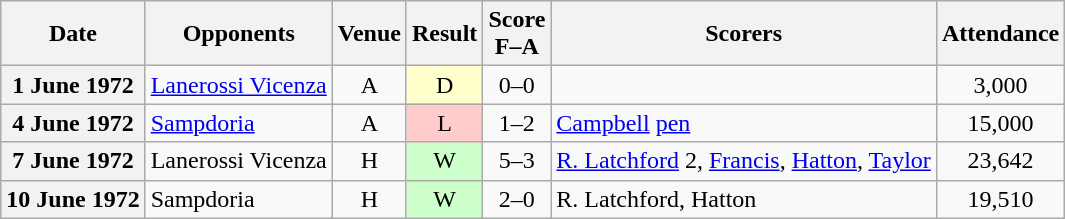<table class="wikitable plainrowheaders" style="text-align:center">
<tr>
<th scope="col">Date</th>
<th scope="col">Opponents</th>
<th scope="col">Venue</th>
<th scope="col">Result</th>
<th scope="col">Score<br>F–A</th>
<th scope="col">Scorers</th>
<th scope="col">Attendance</th>
</tr>
<tr>
<th scope="row">1 June 1972</th>
<td align="left"><a href='#'>Lanerossi Vicenza</a></td>
<td>A</td>
<td style=background:#ffc>D</td>
<td>0–0</td>
<td></td>
<td>3,000</td>
</tr>
<tr>
<th scope="row">4 June 1972</th>
<td align="left"><a href='#'>Sampdoria</a></td>
<td>A</td>
<td style=background:#fcc>L</td>
<td>1–2</td>
<td align="left"><a href='#'>Campbell</a> <a href='#'>pen</a></td>
<td>15,000</td>
</tr>
<tr>
<th scope="row">7 June 1972</th>
<td align="left">Lanerossi Vicenza</td>
<td>H</td>
<td style=background:#cfc>W</td>
<td>5–3</td>
<td align="left"><a href='#'>R. Latchford</a> 2, <a href='#'>Francis</a>, <a href='#'>Hatton</a>, <a href='#'>Taylor</a></td>
<td>23,642</td>
</tr>
<tr>
<th scope="row">10 June 1972</th>
<td align="left">Sampdoria</td>
<td>H</td>
<td style=background:#cfc>W</td>
<td>2–0</td>
<td align="left">R. Latchford, Hatton</td>
<td>19,510</td>
</tr>
</table>
